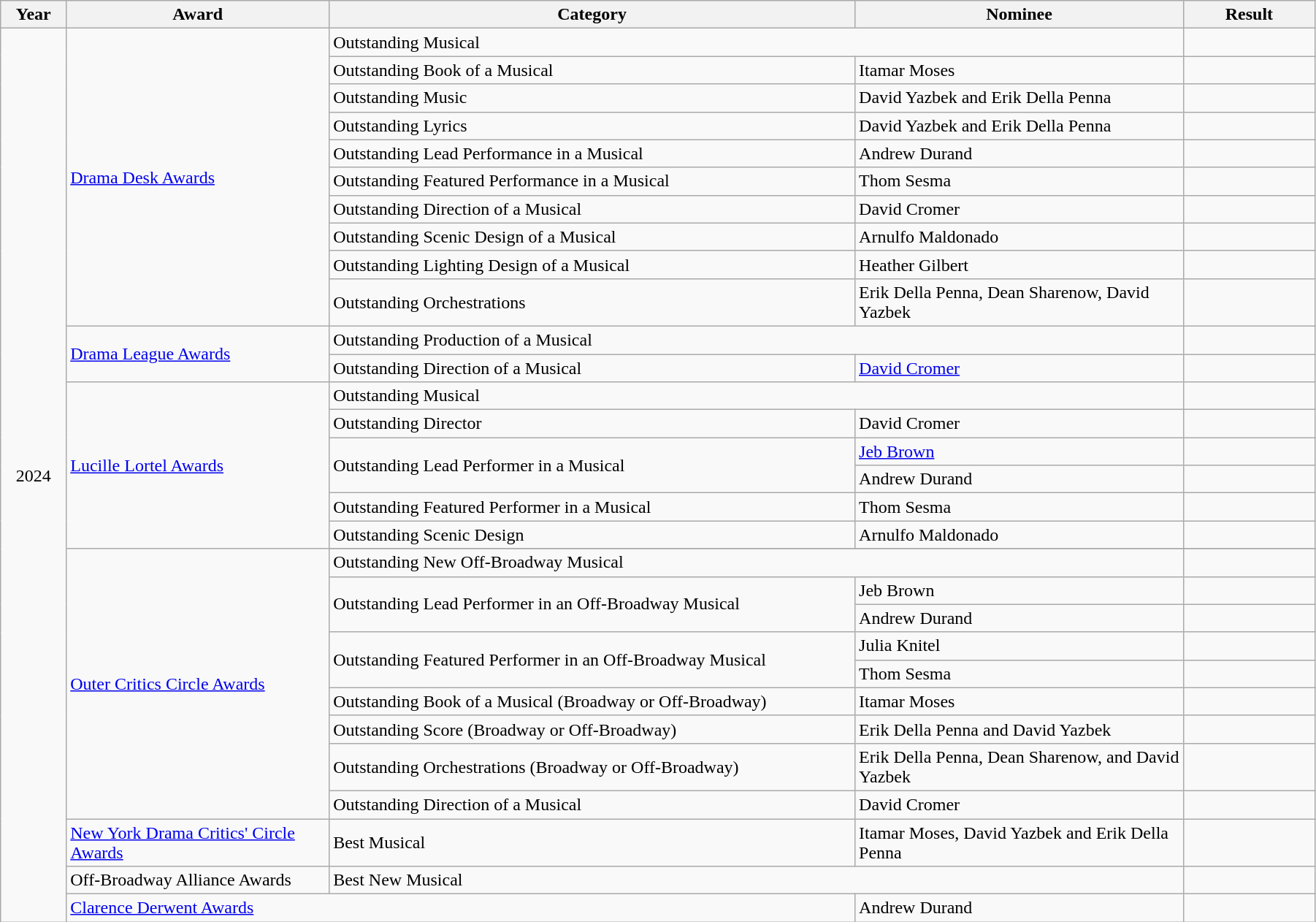<table class="wikitable" width="95%">
<tr>
<th width="5%">Year</th>
<th width="20%">Award</th>
<th width="40%">Category</th>
<th width="25%">Nominee</th>
<th width="10%">Result</th>
</tr>
<tr>
<td rowspan="31" align="center">2024</td>
<td rowspan="10"><a href='#'>Drama Desk Awards</a></td>
<td colspan="2">Outstanding Musical</td>
<td></td>
</tr>
<tr>
<td>Outstanding Book of a Musical</td>
<td>Itamar Moses</td>
<td></td>
</tr>
<tr>
<td>Outstanding Music</td>
<td>David Yazbek and Erik Della Penna</td>
<td></td>
</tr>
<tr>
<td>Outstanding Lyrics</td>
<td>David Yazbek and Erik Della Penna</td>
<td></td>
</tr>
<tr>
<td>Outstanding Lead Performance in a Musical</td>
<td>Andrew Durand</td>
<td></td>
</tr>
<tr>
<td>Outstanding Featured Performance in a Musical</td>
<td>Thom Sesma</td>
<td></td>
</tr>
<tr>
<td>Outstanding Direction of a Musical</td>
<td>David Cromer</td>
<td></td>
</tr>
<tr>
<td>Outstanding Scenic Design of a Musical</td>
<td>Arnulfo Maldonado</td>
<td></td>
</tr>
<tr>
<td>Outstanding Lighting Design of a Musical</td>
<td>Heather Gilbert</td>
<td></td>
</tr>
<tr>
<td>Outstanding Orchestrations</td>
<td>Erik Della Penna, Dean Sharenow, David Yazbek</td>
<td></td>
</tr>
<tr>
<td rowspan="2"><a href='#'>Drama League Awards</a></td>
<td colspan="2">Outstanding Production of a Musical</td>
<td></td>
</tr>
<tr>
<td>Outstanding Direction of a Musical</td>
<td><a href='#'>David Cromer</a></td>
<td></td>
</tr>
<tr>
<td rowspan="6"><a href='#'>Lucille Lortel Awards</a></td>
<td colspan="2">Outstanding Musical</td>
<td></td>
</tr>
<tr>
<td>Outstanding Director</td>
<td>David Cromer</td>
<td></td>
</tr>
<tr>
<td rowspan="2">Outstanding Lead Performer in a Musical</td>
<td><a href='#'>Jeb Brown</a></td>
<td></td>
</tr>
<tr>
<td>Andrew Durand</td>
<td></td>
</tr>
<tr>
<td>Outstanding Featured Performer in a Musical</td>
<td>Thom Sesma</td>
<td></td>
</tr>
<tr>
<td>Outstanding Scenic Design</td>
<td>Arnulfo Maldonado</td>
<td></td>
</tr>
<tr>
<td rowspan="10"><a href='#'>Outer Critics Circle Awards</a></td>
</tr>
<tr>
<td colspan="2">Outstanding New Off-Broadway Musical</td>
<td></td>
</tr>
<tr>
<td rowspan="2">Outstanding Lead Performer in an Off-Broadway Musical</td>
<td>Jeb Brown</td>
<td></td>
</tr>
<tr>
<td>Andrew Durand</td>
<td></td>
</tr>
<tr>
<td rowspan="2">Outstanding Featured Performer in an Off-Broadway Musical</td>
<td>Julia Knitel</td>
<td></td>
</tr>
<tr>
<td>Thom Sesma</td>
<td></td>
</tr>
<tr>
<td>Outstanding Book of a Musical (Broadway or Off-Broadway)</td>
<td>Itamar Moses</td>
<td></td>
</tr>
<tr>
<td>Outstanding Score (Broadway or Off-Broadway)</td>
<td>Erik Della Penna and David Yazbek</td>
<td></td>
</tr>
<tr>
<td>Outstanding Orchestrations (Broadway or Off-Broadway)</td>
<td>Erik Della Penna, Dean Sharenow, and David Yazbek</td>
<td></td>
</tr>
<tr>
<td>Outstanding Direction of a Musical</td>
<td>David Cromer</td>
<td></td>
</tr>
<tr>
<td><a href='#'>New York Drama Critics' Circle Awards</a>  </td>
<td>Best Musical</td>
<td>Itamar Moses, David Yazbek and Erik Della Penna</td>
<td></td>
</tr>
<tr>
<td>Off-Broadway Alliance Awards </td>
<td colspan="2">Best New Musical</td>
<td></td>
</tr>
<tr>
<td colspan="2"><a href='#'>Clarence Derwent Awards</a></td>
<td>Andrew Durand</td>
<td></td>
</tr>
</table>
